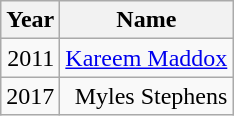<table class="wikitable" style="text-align:right">
<tr>
<th>Year</th>
<th>Name</th>
</tr>
<tr>
<td>2011</td>
<td><a href='#'>Kareem Maddox</a></td>
</tr>
<tr>
<td>2017</td>
<td>Myles Stephens</td>
</tr>
</table>
